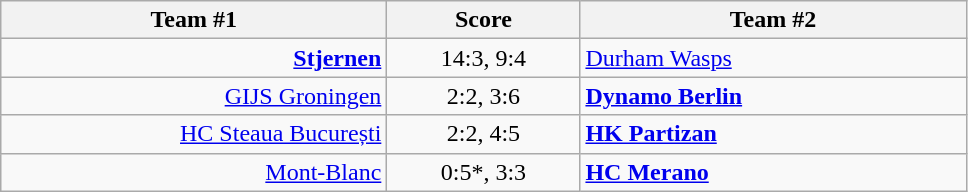<table class="wikitable" style="text-align: center;">
<tr>
<th width=22%>Team #1</th>
<th width=11%>Score</th>
<th width=22%>Team #2</th>
</tr>
<tr>
<td style="text-align: right;"><strong><a href='#'>Stjernen</a></strong> </td>
<td>14:3, 9:4</td>
<td style="text-align: left;"> <a href='#'>Durham Wasps</a></td>
</tr>
<tr>
<td style="text-align: right;"><a href='#'>GIJS Groningen</a> </td>
<td>2:2, 3:6</td>
<td style="text-align: left;"> <strong><a href='#'>Dynamo Berlin</a></strong></td>
</tr>
<tr>
<td style="text-align: right;"><a href='#'>HC Steaua București</a> </td>
<td>2:2, 4:5</td>
<td style="text-align: left;"> <strong><a href='#'>HK Partizan</a></strong></td>
</tr>
<tr>
<td style="text-align: right;"><a href='#'>Mont-Blanc</a> </td>
<td>0:5*, 3:3</td>
<td style="text-align: left;"> <strong><a href='#'>HC Merano</a></strong></td>
</tr>
</table>
